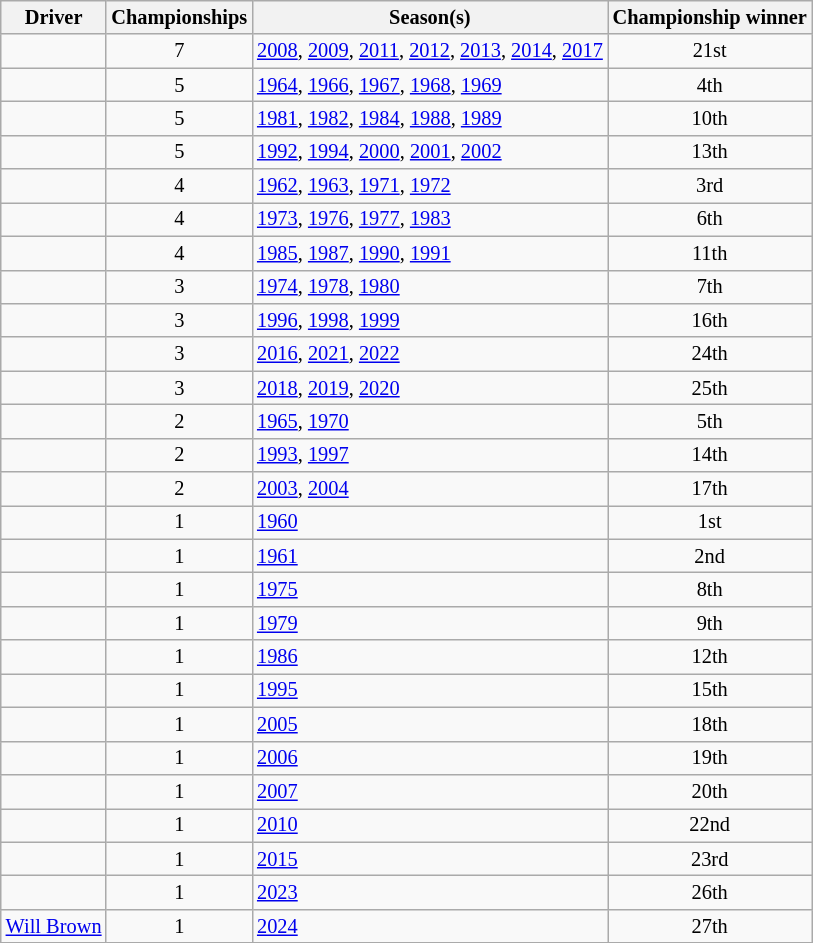<table class="wikitable sortable" style="font-size: 85%">
<tr>
<th>Driver</th>
<th>Championships</th>
<th>Season(s)</th>
<th>Championship winner</th>
</tr>
<tr>
<td> </td>
<td align="center">7</td>
<td><a href='#'>2008</a>, <a href='#'>2009</a>, <a href='#'>2011</a>, <a href='#'>2012</a>, <a href='#'>2013</a>, <a href='#'>2014</a>, <a href='#'>2017</a></td>
<td align="center">21st</td>
</tr>
<tr>
<td> </td>
<td align="center">5</td>
<td><a href='#'>1964</a>, <a href='#'>1966</a>, <a href='#'>1967</a>, <a href='#'>1968</a>, <a href='#'>1969</a></td>
<td align="center">4th</td>
</tr>
<tr>
<td> </td>
<td align="center">5</td>
<td><a href='#'>1981</a>, <a href='#'>1982</a>, <a href='#'>1984</a>, <a href='#'>1988</a>, <a href='#'>1989</a></td>
<td align="center">10th</td>
</tr>
<tr>
<td> </td>
<td align="center">5</td>
<td><a href='#'>1992</a>, <a href='#'>1994</a>, <a href='#'>2000</a>, <a href='#'>2001</a>, <a href='#'>2002</a></td>
<td align="center">13th</td>
</tr>
<tr>
<td> </td>
<td align="center">4</td>
<td><a href='#'>1962</a>, <a href='#'>1963</a>, <a href='#'>1971</a>, <a href='#'>1972</a></td>
<td align="center">3rd</td>
</tr>
<tr>
<td> </td>
<td align="center">4</td>
<td><a href='#'>1973</a>, <a href='#'>1976</a>, <a href='#'>1977</a>, <a href='#'>1983</a></td>
<td align="center">6th</td>
</tr>
<tr>
<td> </td>
<td align="center">4</td>
<td><a href='#'>1985</a>, <a href='#'>1987</a>, <a href='#'>1990</a>, <a href='#'>1991</a></td>
<td align="center">11th</td>
</tr>
<tr>
<td> </td>
<td align="center">3</td>
<td><a href='#'>1974</a>, <a href='#'>1978</a>, <a href='#'>1980</a></td>
<td align="center">7th</td>
</tr>
<tr>
<td> </td>
<td align="center">3</td>
<td><a href='#'>1996</a>, <a href='#'>1998</a>, <a href='#'>1999</a></td>
<td align="center">16th</td>
</tr>
<tr>
<td> </td>
<td align="center">3</td>
<td><a href='#'>2016</a>, <a href='#'>2021</a>, <a href='#'>2022</a></td>
<td align="center">24th</td>
</tr>
<tr>
<td> </td>
<td align="center">3</td>
<td><a href='#'>2018</a>, <a href='#'>2019</a>, <a href='#'>2020</a></td>
<td align="center">25th</td>
</tr>
<tr>
<td> </td>
<td align="center">2</td>
<td><a href='#'>1965</a>, <a href='#'>1970</a></td>
<td align="center">5th</td>
</tr>
<tr>
<td> </td>
<td align="center">2</td>
<td><a href='#'>1993</a>, <a href='#'>1997</a></td>
<td align="center">14th</td>
</tr>
<tr>
<td> </td>
<td align="center">2</td>
<td><a href='#'>2003</a>, <a href='#'>2004</a></td>
<td align="center">17th</td>
</tr>
<tr>
<td> </td>
<td align="center">1</td>
<td><a href='#'>1960</a></td>
<td align="center">1st</td>
</tr>
<tr>
<td> </td>
<td align="center">1</td>
<td><a href='#'>1961</a></td>
<td align="center">2nd</td>
</tr>
<tr>
<td> </td>
<td align="center">1</td>
<td><a href='#'>1975</a></td>
<td align="center">8th</td>
</tr>
<tr>
<td> </td>
<td align="center">1</td>
<td><a href='#'>1979</a></td>
<td align="center">9th</td>
</tr>
<tr>
<td> </td>
<td align="center">1</td>
<td><a href='#'>1986</a></td>
<td align="center">12th</td>
</tr>
<tr>
<td> </td>
<td align="center">1</td>
<td><a href='#'>1995</a></td>
<td align="center">15th</td>
</tr>
<tr>
<td> </td>
<td align="center">1</td>
<td><a href='#'>2005</a></td>
<td align="center">18th</td>
</tr>
<tr>
<td> </td>
<td align="center">1</td>
<td><a href='#'>2006</a></td>
<td align="center">19th</td>
</tr>
<tr>
<td> </td>
<td align="center">1</td>
<td><a href='#'>2007</a></td>
<td align="center">20th</td>
</tr>
<tr>
<td> </td>
<td align="center">1</td>
<td><a href='#'>2010</a></td>
<td align="center">22nd</td>
</tr>
<tr>
<td> </td>
<td align="center">1</td>
<td><a href='#'>2015</a></td>
<td align="center">23rd</td>
</tr>
<tr>
<td> </td>
<td align="center">1</td>
<td><a href='#'>2023</a></td>
<td align="center">26th</td>
</tr>
<tr>
<td> <a href='#'>Will Brown</a></td>
<td align="center">1</td>
<td><a href='#'>2024</a></td>
<td align="center">27th</td>
</tr>
<tr>
</tr>
</table>
